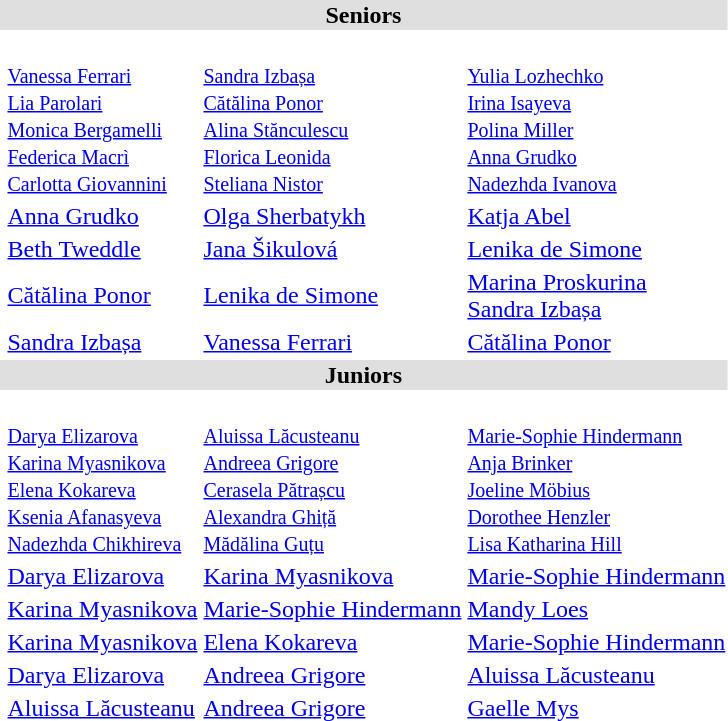<table>
<tr bgcolor="DFDFDF">
<td colspan="4" align="center"><strong>Seniors</strong></td>
</tr>
<tr>
<th scope=row style="text-align:left"><br></th>
<td><br><small><a href='#'>Vanessa Ferrari</a><br><a href='#'>Lia Parolari</a><br><a href='#'>Monica Bergamelli</a><br><a href='#'>Federica Macrì</a><br><a href='#'>Carlotta Giovannini</a></small></td>
<td><br><small><a href='#'>Sandra Izbașa</a><br><a href='#'>Cătălina Ponor</a><br><a href='#'>Alina Stănculescu</a><br><a href='#'>Florica Leonida</a><br><a href='#'>Steliana Nistor</a></small></td>
<td><br><small><a href='#'>Yulia Lozhechko</a><br><a href='#'>Irina Isayeva</a><br><a href='#'>Polina Miller</a><br><a href='#'>Anna Grudko</a><br><a href='#'>Nadezhda Ivanova</a></small></td>
</tr>
<tr>
<th scope=row style="text-align:left"><br></th>
<td> <a href='#'>Anna Grudko</a></td>
<td> <a href='#'>Olga Sherbatykh</a></td>
<td> <a href='#'>Katja Abel</a></td>
</tr>
<tr>
<th scope=row style="text-align:left"><br></th>
<td> <a href='#'>Beth Tweddle</a></td>
<td> <a href='#'>Jana Šikulová</a></td>
<td> <a href='#'>Lenika de Simone</a></td>
</tr>
<tr>
<th scope=row style="text-align:left"><br></th>
<td> <a href='#'>Cătălina Ponor</a></td>
<td> <a href='#'>Lenika de Simone</a></td>
<td> <a href='#'>Marina Proskurina</a><br> <a href='#'>Sandra Izbașa</a></td>
</tr>
<tr>
<th scope=row style="text-align:left"><br></th>
<td> <a href='#'>Sandra Izbașa</a></td>
<td> <a href='#'>Vanessa Ferrari</a></td>
<td> <a href='#'>Cătălina Ponor</a></td>
</tr>
<tr style="background:#dfdfdf;">
<td colspan="4" style="text-align:center;"><strong>Juniors</strong></td>
</tr>
<tr>
<th scope=row style="text-align:left"><br></th>
<td><br><small><a href='#'>Darya Elizarova</a><br><a href='#'>Karina Myasnikova</a><br><a href='#'>Elena Kokareva</a><br><a href='#'>Ksenia Afanasyeva</a><br><a href='#'>Nadezhda Chikhireva</a></small></td>
<td><br><small><a href='#'>Aluissa Lăcusteanu</a><br><a href='#'>Andreea Grigore</a><br><a href='#'>Cerasela Pătrașcu</a><br><a href='#'>Alexandra Ghiță</a><br><a href='#'>Mădălina Guțu</a></small></td>
<td><br><small><a href='#'>Marie-Sophie Hindermann</a><br><a href='#'>Anja Brinker</a><br><a href='#'>Joeline Möbius</a><br><a href='#'>Dorothee Henzler</a><br><a href='#'>Lisa Katharina Hill</a></small></td>
</tr>
<tr>
<th scope=row style="text-align:left"><br></th>
<td> <a href='#'>Darya Elizarova</a></td>
<td> <a href='#'>Karina Myasnikova</a></td>
<td> <a href='#'>Marie-Sophie Hindermann</a></td>
</tr>
<tr>
<th scope=row style="text-align:left"><br></th>
<td> <a href='#'>Karina Myasnikova</a></td>
<td> <a href='#'>Marie-Sophie Hindermann</a></td>
<td> <a href='#'>Mandy Loes</a></td>
</tr>
<tr>
<th scope=row style="text-align:left"><br></th>
<td> <a href='#'>Karina Myasnikova</a></td>
<td> <a href='#'>Elena Kokareva</a></td>
<td> <a href='#'>Marie-Sophie Hindermann</a></td>
</tr>
<tr>
<th scope=row style="text-align:left"><br></th>
<td> <a href='#'>Darya Elizarova</a></td>
<td> <a href='#'>Andreea Grigore</a></td>
<td> <a href='#'>Aluissa Lăcusteanu</a></td>
</tr>
<tr>
<th scope=row style="text-align:left"><br></th>
<td> <a href='#'>Aluissa Lăcusteanu</a></td>
<td> <a href='#'>Andreea Grigore</a></td>
<td> <a href='#'>Gaelle Mys</a></td>
</tr>
</table>
